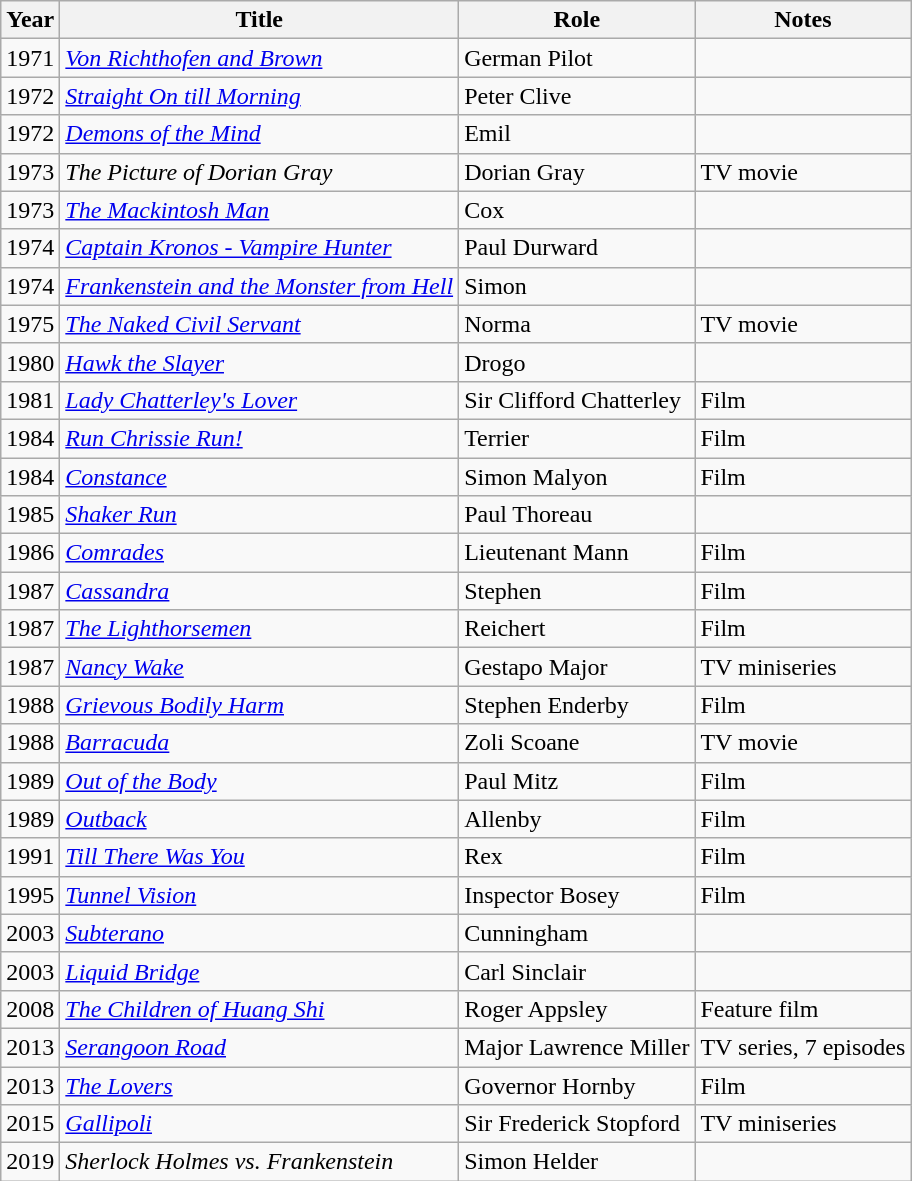<table class="wikitable">
<tr>
<th>Year</th>
<th>Title</th>
<th>Role</th>
<th>Notes</th>
</tr>
<tr>
<td>1971</td>
<td><em><a href='#'>Von Richthofen and Brown</a></em></td>
<td>German Pilot</td>
<td></td>
</tr>
<tr>
<td>1972</td>
<td><em><a href='#'>Straight On till Morning</a></em></td>
<td>Peter Clive</td>
<td></td>
</tr>
<tr>
<td>1972</td>
<td><em><a href='#'>Demons of the Mind</a></em></td>
<td>Emil</td>
<td></td>
</tr>
<tr>
<td>1973</td>
<td><em>The Picture of Dorian Gray</em></td>
<td>Dorian Gray</td>
<td>TV movie</td>
</tr>
<tr>
<td>1973</td>
<td><em><a href='#'>The Mackintosh Man</a></em></td>
<td>Cox</td>
<td></td>
</tr>
<tr>
<td>1974</td>
<td><em><a href='#'>Captain Kronos - Vampire Hunter</a></em></td>
<td>Paul Durward</td>
<td></td>
</tr>
<tr>
<td>1974</td>
<td><em><a href='#'>Frankenstein and the Monster from Hell</a></em></td>
<td>Simon</td>
<td></td>
</tr>
<tr>
<td>1975</td>
<td><em><a href='#'>The Naked Civil Servant</a></em></td>
<td>Norma</td>
<td>TV movie</td>
</tr>
<tr>
<td>1980</td>
<td><em><a href='#'>Hawk the Slayer</a></em></td>
<td>Drogo</td>
<td></td>
</tr>
<tr>
<td>1981</td>
<td><em><a href='#'>Lady Chatterley's Lover</a></em></td>
<td>Sir Clifford Chatterley</td>
<td>Film</td>
</tr>
<tr>
<td>1984</td>
<td><em><a href='#'>Run Chrissie Run!</a></em></td>
<td>Terrier</td>
<td>Film</td>
</tr>
<tr>
<td>1984</td>
<td><em><a href='#'>Constance</a></em></td>
<td>Simon Malyon</td>
<td>Film</td>
</tr>
<tr>
<td>1985</td>
<td><em><a href='#'>Shaker Run</a></em></td>
<td>Paul Thoreau</td>
<td></td>
</tr>
<tr>
<td>1986</td>
<td><em><a href='#'>Comrades</a></em></td>
<td>Lieutenant Mann</td>
<td>Film</td>
</tr>
<tr>
<td>1987</td>
<td><em><a href='#'>Cassandra</a></em></td>
<td>Stephen</td>
<td>Film</td>
</tr>
<tr>
<td>1987</td>
<td><em><a href='#'>The Lighthorsemen</a></em></td>
<td>Reichert</td>
<td>Film</td>
</tr>
<tr>
<td>1987</td>
<td><em><a href='#'>Nancy Wake</a></em></td>
<td>Gestapo Major</td>
<td>TV miniseries</td>
</tr>
<tr>
<td>1988</td>
<td><em><a href='#'>Grievous Bodily Harm</a></em></td>
<td>Stephen Enderby</td>
<td>Film</td>
</tr>
<tr>
<td>1988</td>
<td><em><a href='#'>Barracuda</a></em></td>
<td>Zoli Scoane</td>
<td>TV movie</td>
</tr>
<tr>
<td>1989</td>
<td><em><a href='#'>Out of the Body</a></em></td>
<td>Paul Mitz</td>
<td>Film</td>
</tr>
<tr>
<td>1989</td>
<td><em><a href='#'>Outback</a></em></td>
<td>Allenby</td>
<td>Film</td>
</tr>
<tr>
<td>1991</td>
<td><em><a href='#'>Till There Was You</a></em></td>
<td>Rex</td>
<td>Film</td>
</tr>
<tr>
<td>1995</td>
<td><em><a href='#'>Tunnel Vision</a></em></td>
<td>Inspector Bosey</td>
<td>Film</td>
</tr>
<tr>
<td>2003</td>
<td><em><a href='#'>Subterano</a></em></td>
<td>Cunningham</td>
<td></td>
</tr>
<tr>
<td>2003</td>
<td><em><a href='#'>Liquid Bridge</a></em></td>
<td>Carl Sinclair</td>
<td></td>
</tr>
<tr>
<td>2008</td>
<td><em><a href='#'>The Children of Huang Shi</a></em></td>
<td>Roger Appsley</td>
<td>Feature film</td>
</tr>
<tr>
<td>2013</td>
<td><em><a href='#'>Serangoon Road</a></em></td>
<td>Major Lawrence Miller</td>
<td>TV series, 7 episodes</td>
</tr>
<tr>
<td>2013</td>
<td><em><a href='#'>The Lovers</a></em></td>
<td>Governor Hornby</td>
<td>Film</td>
</tr>
<tr>
<td>2015</td>
<td><em><a href='#'>Gallipoli</a></em></td>
<td>Sir Frederick Stopford</td>
<td>TV miniseries</td>
</tr>
<tr>
<td>2019</td>
<td><em>Sherlock Holmes vs. Frankenstein</em></td>
<td>Simon Helder</td>
<td></td>
</tr>
</table>
